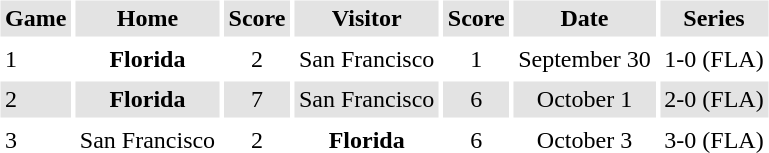<table border="0" cellspacing="3" cellpadding="3">
<tr style="background: #e3e3e3;">
<th>Game</th>
<th>Home</th>
<th>Score</th>
<th>Visitor</th>
<th>Score</th>
<th>Date</th>
<th>Series</th>
</tr>
<tr>
<td>1</td>
<td align="center"><strong>Florida</strong></td>
<td align="center">2</td>
<td align="center">San Francisco</td>
<td align="center">1</td>
<td align="center">September 30</td>
<td>1-0 (FLA)</td>
</tr>
<tr style="background: #e3e3e3;">
<td>2</td>
<td align="center"><strong>Florida</strong></td>
<td align="center">7</td>
<td align="center">San Francisco</td>
<td align="center">6</td>
<td align="center">October 1</td>
<td>2-0 (FLA)</td>
</tr>
<tr>
<td>3</td>
<td align="center">San Francisco</td>
<td align="center">2</td>
<td align="center"><strong>Florida</strong></td>
<td align="center">6</td>
<td align="center">October 3</td>
<td>3-0 (FLA)</td>
</tr>
</table>
